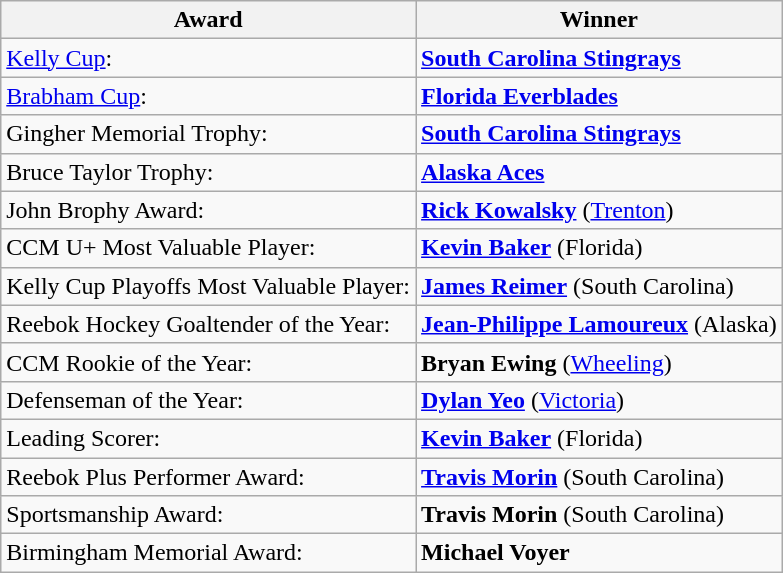<table class="wikitable">
<tr>
<th>Award</th>
<th>Winner</th>
</tr>
<tr>
<td><a href='#'>Kelly Cup</a>:</td>
<td><strong><a href='#'>South Carolina Stingrays</a></strong></td>
</tr>
<tr>
<td><a href='#'>Brabham Cup</a>:</td>
<td><strong><a href='#'>Florida Everblades</a></strong></td>
</tr>
<tr>
<td>Gingher Memorial Trophy:</td>
<td><strong><a href='#'>South Carolina Stingrays</a></strong></td>
</tr>
<tr>
<td>Bruce Taylor Trophy:</td>
<td><strong><a href='#'>Alaska Aces</a></strong></td>
</tr>
<tr>
<td>John Brophy Award:</td>
<td><strong><a href='#'>Rick Kowalsky</a></strong> (<a href='#'>Trenton</a>)</td>
</tr>
<tr>
<td>CCM U+ Most Valuable Player:</td>
<td><strong><a href='#'>Kevin Baker</a></strong> (Florida)</td>
</tr>
<tr>
<td>Kelly Cup Playoffs Most Valuable Player:</td>
<td><strong><a href='#'>James Reimer</a></strong> (South Carolina)</td>
</tr>
<tr>
<td>Reebok Hockey Goaltender of the Year:</td>
<td><strong><a href='#'>Jean-Philippe Lamoureux</a></strong> (Alaska)</td>
</tr>
<tr>
<td>CCM Rookie of the Year:</td>
<td><strong>Bryan Ewing</strong> (<a href='#'>Wheeling</a>)</td>
</tr>
<tr>
<td>Defenseman of the Year:</td>
<td><strong><a href='#'>Dylan Yeo</a></strong> (<a href='#'>Victoria</a>)</td>
</tr>
<tr>
<td>Leading Scorer:</td>
<td><strong><a href='#'>Kevin Baker</a></strong> (Florida)</td>
</tr>
<tr>
<td>Reebok Plus Performer Award:</td>
<td><strong><a href='#'>Travis Morin</a></strong> (South Carolina)</td>
</tr>
<tr>
<td>Sportsmanship Award:</td>
<td><strong>Travis Morin</strong> (South Carolina)</td>
</tr>
<tr>
<td>Birmingham Memorial Award:</td>
<td><strong>Michael Voyer</strong></td>
</tr>
</table>
